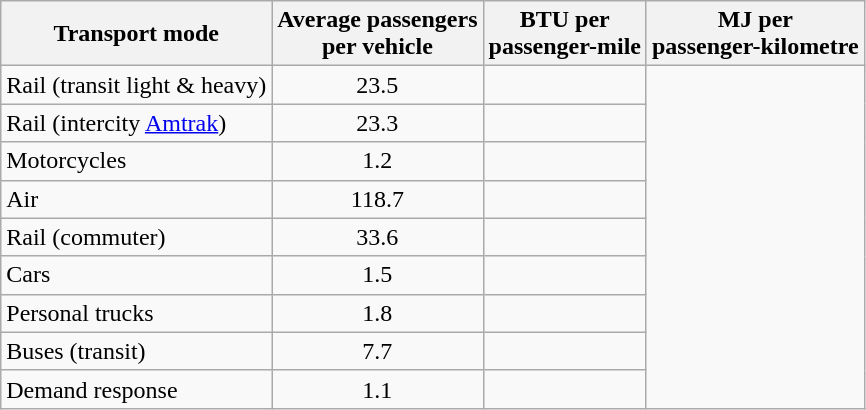<table class="wikitable sortable">
<tr>
<th>Transport mode</th>
<th>Average passengers<br>per vehicle</th>
<th>BTU per <br>passenger-mile</th>
<th>MJ per <br>passenger-kilometre</th>
</tr>
<tr>
<td>Rail (transit light & heavy)</td>
<td style="text-align:center;">23.5</td>
<td></td>
</tr>
<tr>
<td>Rail (intercity <a href='#'>Amtrak</a>)</td>
<td style="text-align:center;">23.3</td>
<td></td>
</tr>
<tr>
<td>Motorcycles</td>
<td style="text-align:center;">1.2</td>
<td></td>
</tr>
<tr>
<td>Air</td>
<td style="text-align:center;">118.7</td>
<td></td>
</tr>
<tr>
<td>Rail (commuter)</td>
<td style="text-align:center;">33.6</td>
<td></td>
</tr>
<tr>
<td>Cars</td>
<td style="text-align:center;">1.5</td>
<td></td>
</tr>
<tr>
<td>Personal trucks</td>
<td style="text-align:center;">1.8</td>
<td></td>
</tr>
<tr>
<td>Buses (transit)</td>
<td style="text-align:center;">7.7</td>
<td></td>
</tr>
<tr>
<td>Demand response</td>
<td style="text-align:center;">1.1</td>
<td></td>
</tr>
</table>
